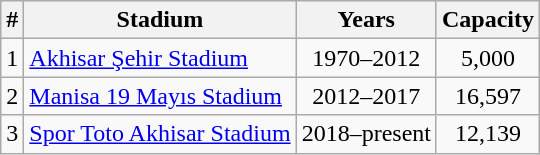<table class="wikitable sortable" style="text-align:center;">
<tr>
<th>#</th>
<th>Stadium</th>
<th>Years</th>
<th>Capacity</th>
</tr>
<tr>
<td>1</td>
<td align="left"><a href='#'>Akhisar Şehir Stadium</a></td>
<td>1970–2012</td>
<td>5,000</td>
</tr>
<tr>
<td>2</td>
<td align="left"><a href='#'>Manisa 19 Mayıs Stadium</a></td>
<td>2012–2017</td>
<td>16,597</td>
</tr>
<tr>
<td>3</td>
<td align="left"><a href='#'>Spor Toto Akhisar Stadium</a></td>
<td>2018–present</td>
<td>12,139</td>
</tr>
</table>
